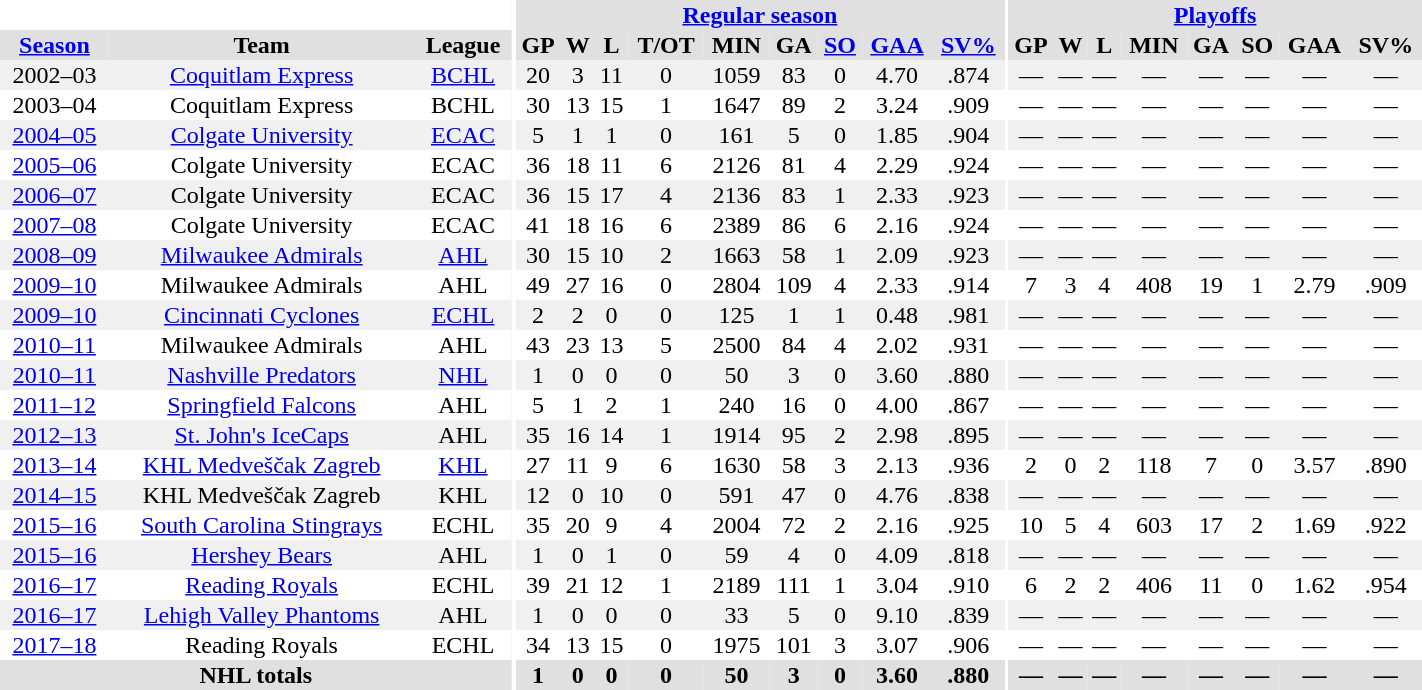<table border="0" cellpadding="1" cellspacing="0" style="text-align:center; width:75%">
<tr style="text-align:center; background:#e0e0e0;">
<th colspan="3" style="text-align:center; background:#fff;"></th>
<th rowspan="99" style="text-align:center; background:#fff;"></th>
<th colspan="9" style="text-align:center; background:#e0e0e0;"><a href='#'>Regular season</a></th>
<th rowspan="99" style="text-align:center; background:#fff;"></th>
<th colspan="8" style="text-align:center; background:#e0e0e0;"><a href='#'>Playoffs</a></th>
</tr>
<tr style="text-align:center; background:#e0e0e0;">
<th><a href='#'>Season</a></th>
<th>Team</th>
<th>League</th>
<th>GP</th>
<th>W</th>
<th>L</th>
<th>T/OT</th>
<th>MIN</th>
<th>GA</th>
<th><a href='#'>SO</a></th>
<th><a href='#'>GAA</a></th>
<th><a href='#'>SV%</a></th>
<th>GP</th>
<th>W</th>
<th>L</th>
<th>MIN</th>
<th>GA</th>
<th>SO</th>
<th>GAA</th>
<th>SV%</th>
</tr>
<tr bgcolor="#f0f0f0">
<td>2002–03</td>
<td><a href='#'>Coquitlam Express</a></td>
<td><a href='#'>BCHL</a></td>
<td>20</td>
<td>3</td>
<td>11</td>
<td>0</td>
<td>1059</td>
<td>83</td>
<td>0</td>
<td>4.70</td>
<td>.874</td>
<td>—</td>
<td>—</td>
<td>—</td>
<td>—</td>
<td>—</td>
<td>—</td>
<td>—</td>
<td>—</td>
</tr>
<tr>
<td>2003–04</td>
<td>Coquitlam Express</td>
<td>BCHL</td>
<td>30</td>
<td>13</td>
<td>15</td>
<td>1</td>
<td>1647</td>
<td>89</td>
<td>2</td>
<td>3.24</td>
<td>.909</td>
<td>—</td>
<td>—</td>
<td>—</td>
<td>—</td>
<td>—</td>
<td>—</td>
<td>—</td>
<td>—</td>
</tr>
<tr bgcolor="#f0f0f0">
<td><a href='#'>2004–05</a></td>
<td><a href='#'>Colgate University</a></td>
<td><a href='#'>ECAC</a></td>
<td>5</td>
<td>1</td>
<td>1</td>
<td>0</td>
<td>161</td>
<td>5</td>
<td>0</td>
<td>1.85</td>
<td>.904</td>
<td>—</td>
<td>—</td>
<td>—</td>
<td>—</td>
<td>—</td>
<td>—</td>
<td>—</td>
<td>—</td>
</tr>
<tr>
<td><a href='#'>2005–06</a></td>
<td>Colgate University</td>
<td>ECAC</td>
<td>36</td>
<td>18</td>
<td>11</td>
<td>6</td>
<td>2126</td>
<td>81</td>
<td>4</td>
<td>2.29</td>
<td>.924</td>
<td>—</td>
<td>—</td>
<td>—</td>
<td>—</td>
<td>—</td>
<td>—</td>
<td>—</td>
<td>—</td>
</tr>
<tr bgcolor="#f0f0f0">
<td><a href='#'>2006–07</a></td>
<td>Colgate University</td>
<td>ECAC</td>
<td>36</td>
<td>15</td>
<td>17</td>
<td>4</td>
<td>2136</td>
<td>83</td>
<td>1</td>
<td>2.33</td>
<td>.923</td>
<td>—</td>
<td>—</td>
<td>—</td>
<td>—</td>
<td>—</td>
<td>—</td>
<td>—</td>
<td>—</td>
</tr>
<tr>
<td><a href='#'>2007–08</a></td>
<td>Colgate University</td>
<td>ECAC</td>
<td>41</td>
<td>18</td>
<td>16</td>
<td>6</td>
<td>2389</td>
<td>86</td>
<td>6</td>
<td>2.16</td>
<td>.924</td>
<td>—</td>
<td>—</td>
<td>—</td>
<td>—</td>
<td>—</td>
<td>—</td>
<td>—</td>
<td>—</td>
</tr>
<tr bgcolor="#f0f0f0">
<td><a href='#'>2008–09</a></td>
<td><a href='#'>Milwaukee Admirals</a></td>
<td><a href='#'>AHL</a></td>
<td>30</td>
<td>15</td>
<td>10</td>
<td>2</td>
<td>1663</td>
<td>58</td>
<td>1</td>
<td>2.09</td>
<td>.923</td>
<td>—</td>
<td>—</td>
<td>—</td>
<td>—</td>
<td>—</td>
<td>—</td>
<td>—</td>
<td>—</td>
</tr>
<tr>
<td><a href='#'>2009–10</a></td>
<td>Milwaukee Admirals</td>
<td>AHL</td>
<td>49</td>
<td>27</td>
<td>16</td>
<td>0</td>
<td>2804</td>
<td>109</td>
<td>4</td>
<td>2.33</td>
<td>.914</td>
<td>7</td>
<td>3</td>
<td>4</td>
<td>408</td>
<td>19</td>
<td>1</td>
<td>2.79</td>
<td>.909</td>
</tr>
<tr bgcolor="#f0f0f0">
<td><a href='#'>2009–10</a></td>
<td><a href='#'>Cincinnati Cyclones</a></td>
<td><a href='#'>ECHL</a></td>
<td>2</td>
<td>2</td>
<td>0</td>
<td>0</td>
<td>125</td>
<td>1</td>
<td>1</td>
<td>0.48</td>
<td>.981</td>
<td>—</td>
<td>—</td>
<td>—</td>
<td>—</td>
<td>—</td>
<td>—</td>
<td>—</td>
<td>—</td>
</tr>
<tr>
<td><a href='#'>2010–11</a></td>
<td>Milwaukee Admirals</td>
<td>AHL</td>
<td>43</td>
<td>23</td>
<td>13</td>
<td>5</td>
<td>2500</td>
<td>84</td>
<td>4</td>
<td>2.02</td>
<td>.931</td>
<td>—</td>
<td>—</td>
<td>—</td>
<td>—</td>
<td>—</td>
<td>—</td>
<td>—</td>
<td>—</td>
</tr>
<tr bgcolor="#f0f0f0">
<td><a href='#'>2010–11</a></td>
<td><a href='#'>Nashville Predators</a></td>
<td><a href='#'>NHL</a></td>
<td>1</td>
<td>0</td>
<td>0</td>
<td>0</td>
<td>50</td>
<td>3</td>
<td>0</td>
<td>3.60</td>
<td>.880</td>
<td>—</td>
<td>—</td>
<td>—</td>
<td>—</td>
<td>—</td>
<td>—</td>
<td>—</td>
<td>—</td>
</tr>
<tr>
<td><a href='#'>2011–12</a></td>
<td><a href='#'>Springfield Falcons</a></td>
<td>AHL</td>
<td>5</td>
<td>1</td>
<td>2</td>
<td>1</td>
<td>240</td>
<td>16</td>
<td>0</td>
<td>4.00</td>
<td>.867</td>
<td>—</td>
<td>—</td>
<td>—</td>
<td>—</td>
<td>—</td>
<td>—</td>
<td>—</td>
<td>—</td>
</tr>
<tr bgcolor="#f0f0f0">
<td><a href='#'>2012–13</a></td>
<td><a href='#'>St. John's IceCaps</a></td>
<td>AHL</td>
<td>35</td>
<td>16</td>
<td>14</td>
<td>1</td>
<td>1914</td>
<td>95</td>
<td>2</td>
<td>2.98</td>
<td>.895</td>
<td>—</td>
<td>—</td>
<td>—</td>
<td>—</td>
<td>—</td>
<td>—</td>
<td>—</td>
<td>—</td>
</tr>
<tr>
<td><a href='#'>2013–14</a></td>
<td><a href='#'>KHL Medveščak Zagreb</a></td>
<td><a href='#'>KHL</a></td>
<td>27</td>
<td>11</td>
<td>9</td>
<td>6</td>
<td>1630</td>
<td>58</td>
<td>3</td>
<td>2.13</td>
<td>.936</td>
<td>2</td>
<td>0</td>
<td>2</td>
<td>118</td>
<td>7</td>
<td>0</td>
<td>3.57</td>
<td>.890</td>
</tr>
<tr bgcolor="#f0f0f0">
<td><a href='#'>2014–15</a></td>
<td>KHL Medveščak Zagreb</td>
<td>KHL</td>
<td>12</td>
<td>0</td>
<td>10</td>
<td>0</td>
<td>591</td>
<td>47</td>
<td>0</td>
<td>4.76</td>
<td>.838</td>
<td>—</td>
<td>—</td>
<td>—</td>
<td>—</td>
<td>—</td>
<td>—</td>
<td>—</td>
<td>—</td>
</tr>
<tr>
<td><a href='#'>2015–16</a></td>
<td><a href='#'>South Carolina Stingrays</a></td>
<td>ECHL</td>
<td>35</td>
<td>20</td>
<td>9</td>
<td>4</td>
<td>2004</td>
<td>72</td>
<td>2</td>
<td>2.16</td>
<td>.925</td>
<td>10</td>
<td>5</td>
<td>4</td>
<td>603</td>
<td>17</td>
<td>2</td>
<td>1.69</td>
<td>.922</td>
</tr>
<tr bgcolor="#f0f0f0">
<td><a href='#'>2015–16</a></td>
<td><a href='#'>Hershey Bears</a></td>
<td>AHL</td>
<td>1</td>
<td>0</td>
<td>1</td>
<td>0</td>
<td>59</td>
<td>4</td>
<td>0</td>
<td>4.09</td>
<td>.818</td>
<td>—</td>
<td>—</td>
<td>—</td>
<td>—</td>
<td>—</td>
<td>—</td>
<td>—</td>
<td>—</td>
</tr>
<tr>
<td><a href='#'>2016–17</a></td>
<td><a href='#'>Reading Royals</a></td>
<td>ECHL</td>
<td>39</td>
<td>21</td>
<td>12</td>
<td>1</td>
<td>2189</td>
<td>111</td>
<td>1</td>
<td>3.04</td>
<td>.910</td>
<td>6</td>
<td>2</td>
<td>2</td>
<td>406</td>
<td>11</td>
<td>0</td>
<td>1.62</td>
<td>.954</td>
</tr>
<tr bgcolor="#f0f0f0">
<td><a href='#'>2016–17</a></td>
<td><a href='#'>Lehigh Valley Phantoms</a></td>
<td>AHL</td>
<td>1</td>
<td>0</td>
<td>0</td>
<td>0</td>
<td>33</td>
<td>5</td>
<td>0</td>
<td>9.10</td>
<td>.839</td>
<td>—</td>
<td>—</td>
<td>—</td>
<td>—</td>
<td>—</td>
<td>—</td>
<td>—</td>
<td>—</td>
</tr>
<tr>
<td><a href='#'>2017–18</a></td>
<td>Reading Royals</td>
<td>ECHL</td>
<td>34</td>
<td>13</td>
<td>15</td>
<td>0</td>
<td>1975</td>
<td>101</td>
<td>3</td>
<td>3.07</td>
<td>.906</td>
<td>—</td>
<td>—</td>
<td>—</td>
<td>—</td>
<td>—</td>
<td>—</td>
<td>—</td>
<td>—</td>
</tr>
<tr style="text-align:center; background:#e0e0e0;">
<th colspan="3" style="text-align:center;">NHL totals</th>
<th>1</th>
<th>0</th>
<th>0</th>
<th>0</th>
<th>50</th>
<th>3</th>
<th>0</th>
<th>3.60</th>
<th>.880</th>
<th>—</th>
<th>—</th>
<th>—</th>
<th>—</th>
<th>—</th>
<th>—</th>
<th>—</th>
<th>—</th>
</tr>
</table>
